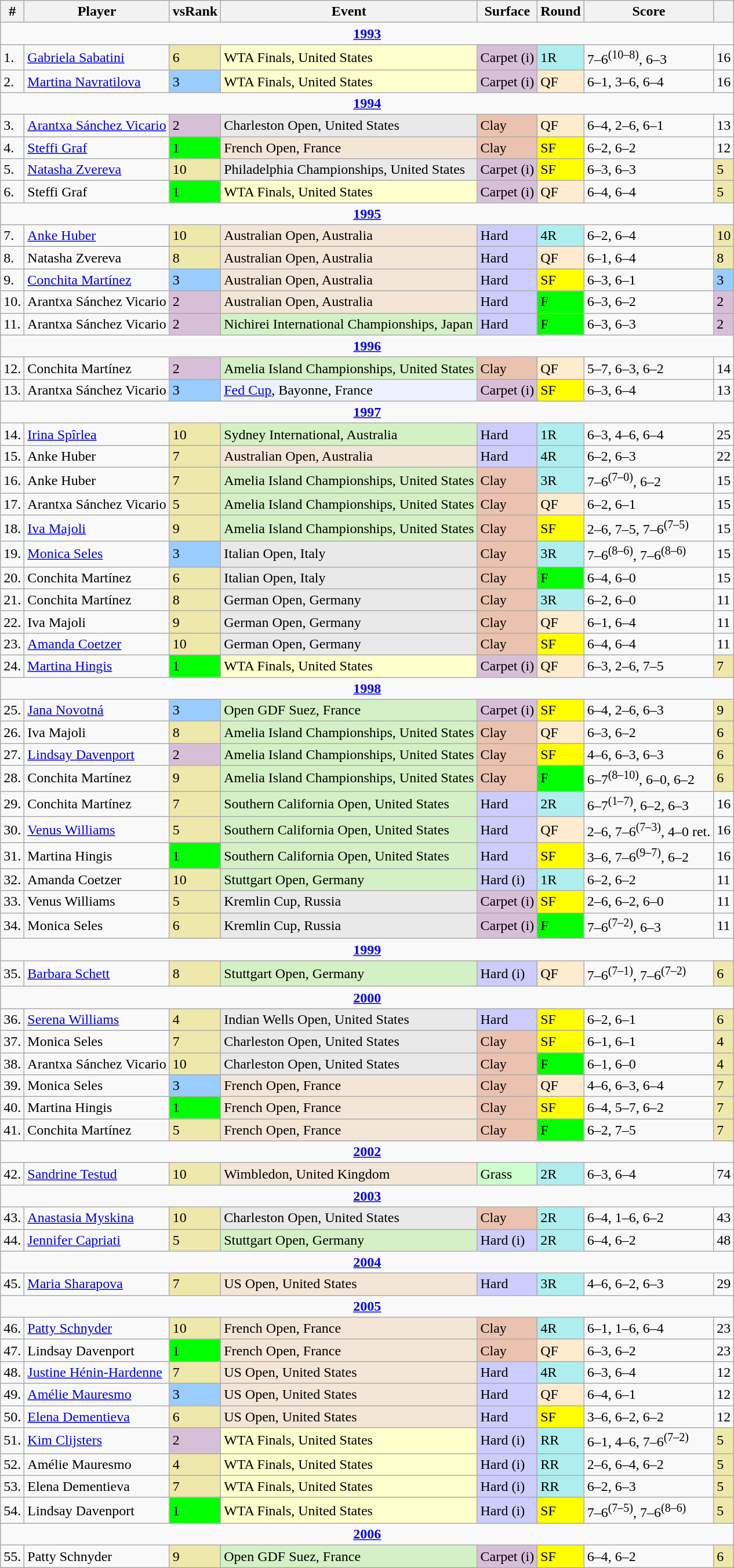<table class="wikitable sortable">
<tr>
<th>#</th>
<th>Player</th>
<th>vsRank</th>
<th>Event</th>
<th>Surface</th>
<th>Round</th>
<th class=unsortable>Score</th>
<th></th>
</tr>
<tr>
<td colspan="8" style="text-align:center;font-weight:bold"><a href='#'>1993</a></td>
</tr>
<tr>
<td>1.</td>
<td> <a href='#'>Gabriela Sabatini</a></td>
<td bgcolor=EEE8AA>6</td>
<td bgcolor=#ffc>WTA Finals, United States</td>
<td style="background:thistle;">Carpet (i)</td>
<td bgcolor=afeeee>1R</td>
<td>7–6<sup>(10–8)</sup>, 6–3</td>
<td>16</td>
</tr>
<tr>
<td>2.</td>
<td> <a href='#'>Martina Navratilova</a></td>
<td style="background:#9cf;">3</td>
<td bgcolor=#ffc>WTA Finals, United States</td>
<td style="background:thistle;">Carpet (i)</td>
<td bgcolor=ffebcd>QF</td>
<td>6–1, 3–6, 6–4</td>
<td>16</td>
</tr>
<tr>
<td colspan="8" style="text-align:center;font-weight:bold"><a href='#'>1994</a></td>
</tr>
<tr>
<td>3.</td>
<td> <a href='#'>Arantxa Sánchez Vicario</a></td>
<td style="background:thistle;">2</td>
<td style="background:#e9e9e9;">Charleston Open, United States</td>
<td bgcolor=EBC2AF>Clay</td>
<td bgcolor=ffebcd>QF</td>
<td>6–4, 2–6, 6–1</td>
<td>13</td>
</tr>
<tr>
<td>4.</td>
<td> <a href='#'>Steffi Graf</a></td>
<td bgcolor=lime>1</td>
<td style="background:#f3e6d7;">French Open, France</td>
<td bgcolor=EBC2AF>Clay</td>
<td style="background:yellow;">SF</td>
<td>6–2, 6–2</td>
<td>12</td>
</tr>
<tr>
<td>5.</td>
<td> <a href='#'>Natasha Zvereva</a></td>
<td bgcolor=EEE8AA>10</td>
<td style="background:#e9e9e9;">Philadelphia Championships, United States</td>
<td style="background:thistle;">Carpet (i)</td>
<td style="background:yellow;">SF</td>
<td>6–3, 6–3</td>
<td bgcolor=eee8aa>5</td>
</tr>
<tr>
<td>6.</td>
<td> Steffi Graf</td>
<td bgcolor=lime>1</td>
<td bgcolor=#ffc>WTA Finals, United States</td>
<td style="background:thistle;">Carpet (i)</td>
<td bgcolor=ffebcd>QF</td>
<td>6–4, 6–4</td>
<td bgcolor=eee8aa>5</td>
</tr>
<tr>
<td colspan="8" style="text-align:center;font-weight:bold"><a href='#'>1995</a></td>
</tr>
<tr>
<td>7.</td>
<td> <a href='#'>Anke Huber</a></td>
<td bgcolor=EEE8AA>10</td>
<td style="background:#f3e6d7;">Australian Open, Australia</td>
<td style="background:#ccf;">Hard</td>
<td bgcolor=afeeee>4R</td>
<td>6–2, 6–4</td>
<td bgcolor=eee8aa>10</td>
</tr>
<tr>
<td>8.</td>
<td> Natasha Zvereva</td>
<td bgcolor=EEE8AA>8</td>
<td style="background:#f3e6d7;">Australian Open, Australia</td>
<td style="background:#ccf;">Hard</td>
<td bgcolor=ffebcd>QF</td>
<td>6–1, 6–4</td>
<td bgcolor=eee8aa>8</td>
</tr>
<tr>
<td>9.</td>
<td> <a href='#'>Conchita Martínez</a></td>
<td style="background:#9cf;">3</td>
<td style="background:#f3e6d7;">Australian Open, Australia</td>
<td style="background:#ccf;">Hard</td>
<td style="background:yellow;">SF</td>
<td>6–3, 6–1</td>
<td bgcolor=#9cf>3</td>
</tr>
<tr>
<td>10.</td>
<td> Arantxa Sánchez Vicario</td>
<td style="background:thistle;">2</td>
<td style="background:#f3e6d7;">Australian Open, Australia</td>
<td style="background:#ccf;">Hard</td>
<td bgcolor=lime>F</td>
<td>6–3, 6–2</td>
<td bgcolor=thistle>2</td>
</tr>
<tr>
<td>11.</td>
<td> Arantxa Sánchez Vicario</td>
<td style="background:thistle;">2</td>
<td style="background:#d4f1c5;">Nichirei International Championships, Japan</td>
<td style="background:#ccf;">Hard</td>
<td bgcolor=lime>F</td>
<td>6–3, 6–3</td>
<td bgcolor=thistle>2</td>
</tr>
<tr>
<td colspan="8" style="text-align:center;font-weight:bold"><a href='#'>1996</a></td>
</tr>
<tr>
<td>12.</td>
<td> Conchita Martínez</td>
<td style="background:thistle;">2</td>
<td style="background:#d4f1c5;">Amelia Island Championships, United States</td>
<td bgcolor=EBC2AF>Clay</td>
<td bgcolor=ffebcd>QF</td>
<td>5–7, 6–3, 6–2</td>
<td>14</td>
</tr>
<tr>
<td>13.</td>
<td> Arantxa Sánchez Vicario</td>
<td style="background:#9cf;">3</td>
<td bgcolor=ecf2ff><a href='#'>Fed Cup</a>, Bayonne, France</td>
<td style="background:thistle;">Carpet (i)</td>
<td style="background:yellow;">SF</td>
<td>6–3, 6–4</td>
<td>13</td>
</tr>
<tr>
<td colspan="8" style="text-align:center;font-weight:bold"><a href='#'>1997</a></td>
</tr>
<tr>
<td>14.</td>
<td> <a href='#'>Irina Spîrlea</a></td>
<td bgcolor=EEE8AA>10</td>
<td style="background:#d4f1c5;">Sydney International, Australia</td>
<td style="background:#ccf;">Hard</td>
<td bgcolor=afeeee>1R</td>
<td>6–3, 4–6, 6–4</td>
<td>25</td>
</tr>
<tr>
<td>15.</td>
<td> Anke Huber</td>
<td bgcolor=EEE8AA>7</td>
<td style="background:#f3e6d7;">Australian Open, Australia</td>
<td style="background:#ccf;">Hard</td>
<td bgcolor=afeeee>4R</td>
<td>6–2, 6–3</td>
<td>22</td>
</tr>
<tr>
<td>16.</td>
<td> Anke Huber</td>
<td bgcolor=EEE8AA>7</td>
<td style="background:#d4f1c5;">Amelia Island Championships, United States</td>
<td bgcolor=EBC2AF>Clay</td>
<td bgcolor=afeeee>3R</td>
<td>7–6<sup>(7–0)</sup>, 6–2</td>
<td>15</td>
</tr>
<tr>
<td>17.</td>
<td> Arantxa Sánchez Vicario</td>
<td bgcolor=EEE8AA>5</td>
<td style="background:#d4f1c5;">Amelia Island Championships, United States</td>
<td bgcolor=EBC2AF>Clay</td>
<td bgcolor=ffebcd>QF</td>
<td>6–2, 6–1</td>
<td>15</td>
</tr>
<tr>
<td>18.</td>
<td> <a href='#'>Iva Majoli</a></td>
<td bgcolor=EEE8AA>9</td>
<td style="background:#d4f1c5;">Amelia Island Championships, United States</td>
<td bgcolor=EBC2AF>Clay</td>
<td style="background:yellow;">SF</td>
<td>2–6, 7–5, 7–6<sup>(7–5)</sup></td>
<td>15</td>
</tr>
<tr>
<td>19.</td>
<td> <a href='#'>Monica Seles</a></td>
<td style="background:#9cf;">3</td>
<td style="background:#e9e9e9;">Italian Open, Italy</td>
<td bgcolor=EBC2AF>Clay</td>
<td bgcolor=afeeee>3R</td>
<td>7–6<sup>(8–6)</sup>, 7–6<sup>(8–6)</sup></td>
<td>15</td>
</tr>
<tr>
<td>20.</td>
<td> Conchita Martínez</td>
<td bgcolor=EEE8AA>6</td>
<td style="background:#e9e9e9;">Italian Open, Italy</td>
<td bgcolor=EBC2AF>Clay</td>
<td bgcolor=lime>F</td>
<td>6–4, 6–0</td>
<td>15</td>
</tr>
<tr>
<td>21.</td>
<td> Conchita Martínez</td>
<td bgcolor=EEE8AA>8</td>
<td style="background:#e9e9e9;">German Open, Germany</td>
<td bgcolor=EBC2AF>Clay</td>
<td bgcolor=afeeee>3R</td>
<td>6–2, 6–0</td>
<td>11</td>
</tr>
<tr>
<td>22.</td>
<td> Iva Majoli</td>
<td bgcolor=EEE8AA>9</td>
<td style="background:#e9e9e9;">German Open, Germany</td>
<td bgcolor=EBC2AF>Clay</td>
<td bgcolor=ffebcd>QF</td>
<td>6–1, 6–4</td>
<td>11</td>
</tr>
<tr>
<td>23.</td>
<td> <a href='#'>Amanda Coetzer</a></td>
<td bgcolor=EEE8AA>10</td>
<td style="background:#e9e9e9;">German Open, Germany</td>
<td bgcolor=EBC2AF>Clay</td>
<td style="background:yellow;">SF</td>
<td>6–4, 6–4</td>
<td>11</td>
</tr>
<tr>
<td>24.</td>
<td> <a href='#'>Martina Hingis</a></td>
<td bgcolor=lime>1</td>
<td bgcolor=#ffc>WTA Finals, United States</td>
<td style="background:thistle;">Carpet (i)</td>
<td bgcolor=ffebcd>QF</td>
<td>6–3, 2–6, 7–5</td>
<td bgcolor=eee8aa>7</td>
</tr>
<tr>
<td colspan="8" style="text-align:center;font-weight:bold"><a href='#'>1998</a></td>
</tr>
<tr>
<td>25.</td>
<td> <a href='#'>Jana Novotná</a></td>
<td style="background:#9cf;">3</td>
<td style="background:#d4f1c5;">Open GDF Suez, France</td>
<td style="background:thistle;">Carpet (i)</td>
<td style="background:yellow;">SF</td>
<td>6–4, 2–6, 6–3</td>
<td bgcolor=eee8aa>9</td>
</tr>
<tr>
<td>26.</td>
<td> Iva Majoli</td>
<td bgcolor=EEE8AA>8</td>
<td style="background:#d4f1c5;">Amelia Island Championships, United States</td>
<td bgcolor=EBC2AF>Clay</td>
<td bgcolor=ffebcd>QF</td>
<td>6–3, 6–2</td>
<td bgcolor=eee8aa>6</td>
</tr>
<tr>
<td>27.</td>
<td> <a href='#'>Lindsay Davenport</a></td>
<td style="background:thistle;">2</td>
<td style="background:#d4f1c5;">Amelia Island Championships, United States</td>
<td bgcolor=EBC2AF>Clay</td>
<td style="background:yellow;">SF</td>
<td>4–6, 6–3, 6–3</td>
<td bgcolor=eee8aa>6</td>
</tr>
<tr>
<td>28.</td>
<td> Conchita Martínez</td>
<td bgcolor=EEE8AA>9</td>
<td style="background:#d4f1c5;">Amelia Island Championships, United States</td>
<td bgcolor=EBC2AF>Clay</td>
<td bgcolor=lime>F</td>
<td>6–7<sup>(8–10)</sup>, 6–0, 6–2</td>
<td bgcolor=eee8aa>6</td>
</tr>
<tr>
<td>29.</td>
<td> Conchita Martínez</td>
<td bgcolor=EEE8AA>7</td>
<td style="background:#d4f1c5;">Southern California Open, United States</td>
<td style="background:#ccf;">Hard</td>
<td bgcolor=afeeee>2R</td>
<td>6–7<sup>(1–7)</sup>, 6–2, 6–3</td>
<td>16</td>
</tr>
<tr>
<td>30.</td>
<td> <a href='#'>Venus Williams</a></td>
<td bgcolor=EEE8AA>5</td>
<td style="background:#d4f1c5;">Southern California Open, United States</td>
<td style="background:#ccf;">Hard</td>
<td bgcolor=ffebcd>QF</td>
<td>2–6, 7–6<sup>(7–3)</sup>, 4–0 ret.</td>
<td>16</td>
</tr>
<tr>
<td>31.</td>
<td> Martina Hingis</td>
<td bgcolor=lime>1</td>
<td style="background:#d4f1c5;">Southern California Open, United States</td>
<td style="background:#ccf;">Hard</td>
<td style="background:yellow;">SF</td>
<td>3–6, 7–6<sup>(9–7)</sup>, 6–2</td>
<td>16</td>
</tr>
<tr>
<td>32.</td>
<td> Amanda Coetzer</td>
<td bgcolor=EEE8AA>10</td>
<td style="background:#d4f1c5;">Stuttgart Open, Germany</td>
<td style="background:#ccf;">Hard (i)</td>
<td bgcolor=afeeee>1R</td>
<td>6–2, 6–2</td>
<td>11</td>
</tr>
<tr>
<td>33.</td>
<td> Venus Williams</td>
<td bgcolor=EEE8AA>5</td>
<td style="background:#e9e9e9;">Kremlin Cup, Russia</td>
<td style="background:thistle;">Carpet (i)</td>
<td style="background:yellow;">SF</td>
<td>2–6, 6–2, 6–0</td>
<td>11</td>
</tr>
<tr>
<td>34.</td>
<td> Monica Seles</td>
<td bgcolor=EEE8AA>6</td>
<td style="background:#e9e9e9;">Kremlin Cup, Russia</td>
<td style="background:thistle;">Carpet (i)</td>
<td bgcolor=lime>F</td>
<td>7–6<sup>(7–2)</sup>, 6–3</td>
<td>11</td>
</tr>
<tr>
<td colspan="8" style="text-align:center;font-weight:bold"><a href='#'>1999</a></td>
</tr>
<tr>
<td>35.</td>
<td> <a href='#'>Barbara Schett</a></td>
<td bgcolor=EEE8AA>8</td>
<td style="background:#d4f1c5;">Stuttgart Open, Germany</td>
<td style="background:#ccf;">Hard (i)</td>
<td bgcolor=ffebcd>QF</td>
<td>7–6<sup>(7–1)</sup>, 7–6<sup>(7–2)</sup></td>
<td bgcolor=eee8aa>6</td>
</tr>
<tr>
<td colspan="8" style="text-align:center;font-weight:bold"><a href='#'>2000</a></td>
</tr>
<tr>
<td>36.</td>
<td> <a href='#'>Serena Williams</a></td>
<td bgcolor=EEE8AA>4</td>
<td style="background:#e9e9e9;">Indian Wells Open, United States</td>
<td style="background:#ccf;">Hard</td>
<td style="background:yellow;">SF</td>
<td>6–2, 6–1</td>
<td bgcolor=eee8aa>6</td>
</tr>
<tr>
<td>37.</td>
<td> Monica Seles</td>
<td bgcolor=EEE8AA>7</td>
<td style="background:#e9e9e9;">Charleston Open, United States</td>
<td bgcolor=EBC2AF>Clay</td>
<td style="background:yellow;">SF</td>
<td>6–1, 6–1</td>
<td bgcolor=eee8aa>4</td>
</tr>
<tr>
<td>38.</td>
<td> Arantxa Sánchez Vicario</td>
<td bgcolor=EEE8AA>10</td>
<td style="background:#e9e9e9;">Charleston Open, United States</td>
<td bgcolor=EBC2AF>Clay</td>
<td bgcolor=lime>F</td>
<td>6–1, 6–0</td>
<td bgcolor=eee8aa>4</td>
</tr>
<tr>
<td>39.</td>
<td> Monica Seles</td>
<td style="background:#9cf;">3</td>
<td style="background:#f3e6d7;">French Open, France</td>
<td bgcolor=EBC2AF>Clay</td>
<td bgcolor=ffebcd>QF</td>
<td>4–6, 6–3, 6–4</td>
<td bgcolor=eee8aa>7</td>
</tr>
<tr>
<td>40.</td>
<td> Martina Hingis</td>
<td bgcolor=lime>1</td>
<td style="background:#f3e6d7;">French Open, France</td>
<td bgcolor=EBC2AF>Clay</td>
<td style="background:yellow;">SF</td>
<td>6–4, 5–7, 6–2</td>
<td bgcolor=eee8aa>7</td>
</tr>
<tr>
<td>41.</td>
<td> Conchita Martínez</td>
<td bgcolor=EEE8AA>5</td>
<td style="background:#f3e6d7;">French Open, France</td>
<td bgcolor=EBC2AF>Clay</td>
<td bgcolor=lime>F</td>
<td>6–2, 7–5</td>
<td bgcolor=eee8aa>7</td>
</tr>
<tr>
<td colspan="8" style="text-align:center;font-weight:bold"><a href='#'>2002</a></td>
</tr>
<tr>
<td>42.</td>
<td> <a href='#'>Sandrine Testud</a></td>
<td bgcolor=EEE8AA>10</td>
<td style="background:#f3e6d7;">Wimbledon, United Kingdom</td>
<td style="background:#cfc;">Grass</td>
<td bgcolor=afeeee>2R</td>
<td>6–3, 6–4</td>
<td>74</td>
</tr>
<tr>
<td colspan="8" style="text-align:center;font-weight:bold"><a href='#'>2003</a></td>
</tr>
<tr>
<td>43.</td>
<td> <a href='#'>Anastasia Myskina</a></td>
<td bgcolor=EEE8AA>10</td>
<td style="background:#e9e9e9;">Charleston Open, United States</td>
<td bgcolor=EBC2AF>Clay</td>
<td bgcolor=afeeee>2R</td>
<td>6–4, 1–6, 6–2</td>
<td>43</td>
</tr>
<tr>
<td>44.</td>
<td> <a href='#'>Jennifer Capriati</a></td>
<td bgcolor=EEE8AA>5</td>
<td style="background:#d4f1c5;">Stuttgart Open, Germany</td>
<td style="background:#ccf;">Hard (i)</td>
<td bgcolor=afeeee>2R</td>
<td>6–4, 6–2</td>
<td>48</td>
</tr>
<tr>
<td colspan="8" style="text-align:center;font-weight:bold"><a href='#'>2004</a></td>
</tr>
<tr>
<td>45.</td>
<td> <a href='#'>Maria Sharapova</a></td>
<td bgcolor=EEE8AA>7</td>
<td style="background:#f3e6d7;">US Open, United States</td>
<td style="background:#ccf;">Hard</td>
<td bgcolor=afeeee>3R</td>
<td>4–6, 6–2, 6–3</td>
<td>29</td>
</tr>
<tr>
<td colspan="8" style="text-align:center;font-weight:bold"><a href='#'>2005</a></td>
</tr>
<tr>
<td>46.</td>
<td> <a href='#'>Patty Schnyder</a></td>
<td bgcolor=EEE8AA>10</td>
<td style="background:#f3e6d7;">French Open, France</td>
<td bgcolor=EBC2AF>Clay</td>
<td bgcolor=afeeee>4R</td>
<td>6–1, 1–6, 6–4</td>
<td>23</td>
</tr>
<tr>
<td>47.</td>
<td> Lindsay Davenport</td>
<td bgcolor=lime>1</td>
<td style="background:#f3e6d7;">French Open, France</td>
<td bgcolor=EBC2AF>Clay</td>
<td bgcolor=ffebcd>QF</td>
<td>6–3, 6–2</td>
<td>23</td>
</tr>
<tr>
<td>48.</td>
<td> <a href='#'>Justine Hénin-Hardenne</a></td>
<td bgcolor=EEE8AA>7</td>
<td style="background:#f3e6d7;">US Open, United States</td>
<td style="background:#ccf;">Hard</td>
<td bgcolor=afeeee>4R</td>
<td>6–3, 6–4</td>
<td>12</td>
</tr>
<tr>
<td>49.</td>
<td> <a href='#'>Amélie Mauresmo</a></td>
<td style="background:#9cf;">3</td>
<td style="background:#f3e6d7;">US Open, United States</td>
<td style="background:#ccf;">Hard</td>
<td bgcolor=ffebcd>QF</td>
<td>6–4, 6–1</td>
<td>12</td>
</tr>
<tr>
<td>50.</td>
<td> <a href='#'>Elena Dementieva</a></td>
<td bgcolor=EEE8AA>6</td>
<td style="background:#f3e6d7;">US Open, United States</td>
<td style="background:#ccf;">Hard</td>
<td style="background:yellow;">SF</td>
<td>3–6, 6–2, 6–2</td>
<td>12</td>
</tr>
<tr>
<td>51.</td>
<td> <a href='#'>Kim Clijsters</a></td>
<td style="background:thistle;">2</td>
<td bgcolor=#ffc>WTA Finals, United States</td>
<td style="background:#ccf;">Hard (i)</td>
<td bgcolor=afeeee>RR</td>
<td>6–1, 4–6, 7–6<sup>(7–2)</sup></td>
<td bgcolor=eee8aa>5</td>
</tr>
<tr>
<td>52.</td>
<td> Amélie Mauresmo</td>
<td bgcolor=EEE8AA>4</td>
<td bgcolor=#ffc>WTA Finals, United States</td>
<td style="background:#ccf;">Hard (i)</td>
<td bgcolor=afeeee>RR</td>
<td>2–6, 6–4, 6–2</td>
<td bgcolor=eee8aa>5</td>
</tr>
<tr>
<td>53.</td>
<td> Elena Dementieva</td>
<td bgcolor=EEE8AA>7</td>
<td bgcolor=#ffc>WTA Finals, United States</td>
<td style="background:#ccf;">Hard (i)</td>
<td bgcolor=afeeee>RR</td>
<td>6–2, 6–3</td>
<td bgcolor=eee8aa>5</td>
</tr>
<tr>
<td>54.</td>
<td> Lindsay Davenport</td>
<td bgcolor=lime>1</td>
<td bgcolor=#ffc>WTA Finals, United States</td>
<td style="background:#ccf;">Hard (i)</td>
<td style="background:yellow;">SF</td>
<td>7–6<sup>(7–5)</sup>, 7–6<sup>(8–6)</sup></td>
<td bgcolor=eee8aa>5</td>
</tr>
<tr>
<td colspan="8" style="text-align:center;font-weight:bold"><a href='#'>2006</a></td>
</tr>
<tr>
<td>55.</td>
<td> Patty Schnyder</td>
<td bgcolor=EEE8AA>9</td>
<td style="background:#d4f1c5;">Open GDF Suez, France</td>
<td style="background:thistle;">Carpet (i)</td>
<td style="background:yellow;">SF</td>
<td>6–4, 6–2</td>
<td bgcolor=eee8aa>6</td>
</tr>
</table>
